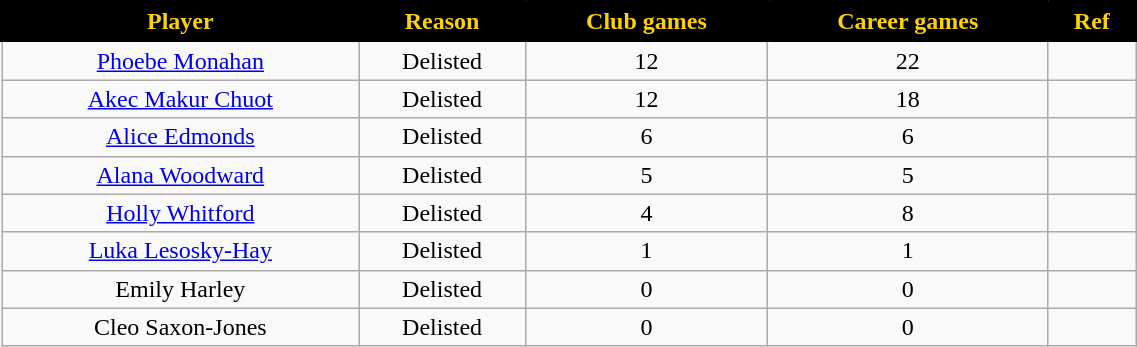<table class="wikitable" style="text-align:center; font-size:100%; width:60%">
<tr>
<th style="background:black; color:#FED102; border: solid black 2px;">Player</th>
<th style="background:black; color:#FED102; border: solid black 2px;">Reason</th>
<th style="background:black; color:#FED102; border: solid black 2px;">Club games</th>
<th style="background:black; color:#FED102; border: solid black 2px;">Career games</th>
<th style="background:black; color:#FED102; border: solid black 2px;">Ref</th>
</tr>
<tr>
<td><a href='#'>Phoebe Monahan</a></td>
<td>Delisted</td>
<td>12</td>
<td>22</td>
<td></td>
</tr>
<tr>
<td><a href='#'>Akec Makur Chuot</a></td>
<td>Delisted</td>
<td>12</td>
<td>18</td>
<td></td>
</tr>
<tr>
<td><a href='#'>Alice Edmonds</a></td>
<td>Delisted</td>
<td>6</td>
<td>6</td>
<td></td>
</tr>
<tr>
<td><a href='#'>Alana Woodward</a></td>
<td>Delisted</td>
<td>5</td>
<td>5</td>
<td></td>
</tr>
<tr>
<td><a href='#'>Holly Whitford</a></td>
<td>Delisted</td>
<td>4</td>
<td>8</td>
<td></td>
</tr>
<tr>
<td><a href='#'>Luka Lesosky-Hay</a></td>
<td>Delisted</td>
<td>1</td>
<td>1</td>
<td></td>
</tr>
<tr>
<td>Emily Harley</td>
<td>Delisted</td>
<td>0</td>
<td>0</td>
<td></td>
</tr>
<tr>
<td>Cleo Saxon-Jones</td>
<td>Delisted</td>
<td>0</td>
<td>0</td>
<td></td>
</tr>
</table>
